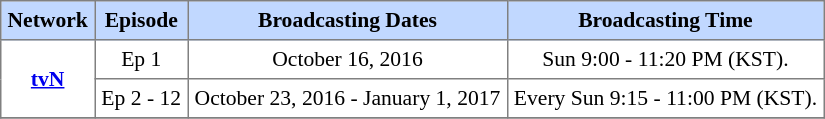<table border="1" cellpadding="4" cellspacing="0" style="text-align:center; font-size:90%; border-collapse:collapse;">
<tr style="background:#C1D8FF;">
<th>Network</th>
<th>Episode</th>
<th>Broadcasting Dates</th>
<th>Broadcasting Time</th>
</tr>
<tr>
<th style="vertical-align: center;" rowspan="2"><a href='#'>tvN</a></th>
<td align="center">Ep 1</td>
<td align="center">October 16, 2016</td>
<td align="center">Sun 9:00 - 11:20 PM (KST).</td>
</tr>
<tr>
<td align="center">Ep 2 - 12</td>
<td align="center">October 23, 2016 - January 1, 2017</td>
<td align="center">Every Sun 9:15 - 11:00 PM (KST).</td>
</tr>
<tr>
</tr>
</table>
